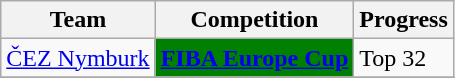<table class="wikitable sortable">
<tr>
<th>Team</th>
<th>Competition</th>
<th>Progress</th>
</tr>
<tr>
<td><a href='#'>ČEZ Nymburk</a></td>
<td rowspan="1" style="background-color:green;color:white;text-align:center"><strong><a href='#'><span>FIBA Europe Cup</span></a></strong></td>
<td>Top 32</td>
</tr>
<tr>
</tr>
</table>
